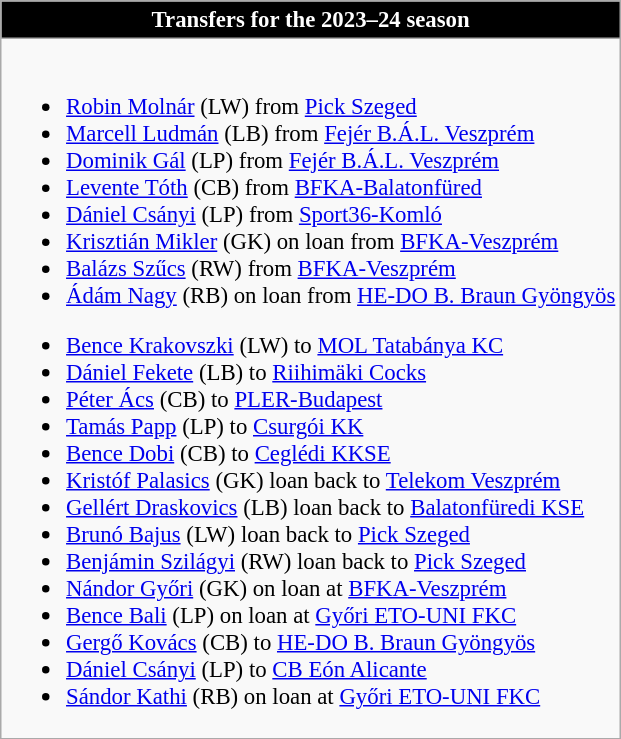<table class="wikitable collapsible collapsed" style="font-size:95%">
<tr>
<th style="color:white; background:black"><strong>Transfers for the 2023–24 season</strong></th>
</tr>
<tr>
<td><br>
<ul><li> <a href='#'>Robin Molnár</a> (LW) from  <a href='#'>Pick Szeged</a></li><li> <a href='#'>Marcell Ludmán</a> (LB) from  <a href='#'>Fejér B.Á.L. Veszprém</a></li><li> <a href='#'>Dominik Gál</a> (LP) from  <a href='#'>Fejér B.Á.L. Veszprém</a></li><li> <a href='#'>Levente Tóth</a> (CB) from  <a href='#'>BFKA-Balatonfüred</a></li><li> <a href='#'>Dániel Csányi</a> (LP)  from  <a href='#'>Sport36-Komló</a></li><li> <a href='#'>Krisztián Mikler</a> (GK) on loan from  <a href='#'>BFKA-Veszprém</a></li><li> <a href='#'>Balázs Szűcs</a> (RW) from  <a href='#'>BFKA-Veszprém</a></li><li> <a href='#'>Ádám Nagy</a> (RB) on loan from  <a href='#'>HE-DO B. Braun Gyöngyös</a></li></ul><ul><li> <a href='#'>Bence Krakovszki</a> (LW) to  <a href='#'>MOL Tatabánya KC</a></li><li> <a href='#'>Dániel Fekete</a> (LB) to  <a href='#'>Riihimäki Cocks</a></li><li> <a href='#'>Péter Ács</a> (CB) to  <a href='#'>PLER-Budapest</a></li><li> <a href='#'>Tamás Papp</a> (LP) to  <a href='#'>Csurgói KK</a></li><li> <a href='#'>Bence Dobi</a> (CB) to  <a href='#'>Ceglédi KKSE</a></li><li> <a href='#'>Kristóf Palasics</a> (GK) loan back to  <a href='#'>Telekom Veszprém</a></li><li> <a href='#'>Gellért Draskovics</a> (LB) loan back to  <a href='#'>Balatonfüredi KSE</a></li><li> <a href='#'>Brunó Bajus</a> (LW) loan back to  <a href='#'>Pick Szeged</a></li><li> <a href='#'>Benjámin Szilágyi</a> (RW) loan back to  <a href='#'>Pick Szeged</a></li><li> <a href='#'>Nándor Győri</a> (GK) on loan at  <a href='#'>BFKA-Veszprém</a></li><li> <a href='#'>Bence Bali</a> (LP) on loan at  <a href='#'>Győri ETO-UNI FKC</a></li><li> <a href='#'>Gergő Kovács</a> (CB) to  <a href='#'>HE-DO B. Braun Gyöngyös</a></li><li> <a href='#'>Dániel Csányi</a> (LP) to  <a href='#'>CB Eón Alicante</a></li><li> <a href='#'>Sándor Kathi</a> (RB) on loan at  <a href='#'>Győri ETO-UNI FKC</a></li></ul></td>
</tr>
</table>
